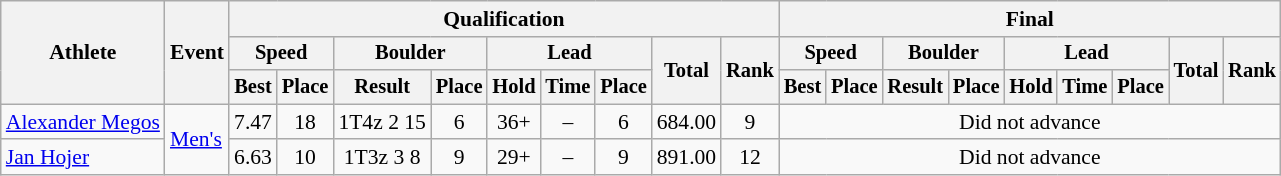<table class="wikitable" style="font-size:90%">
<tr>
<th rowspan="3">Athlete</th>
<th rowspan="3">Event</th>
<th colspan="9">Qualification</th>
<th colspan="9">Final</th>
</tr>
<tr style="font-size: 95%">
<th colspan="2">Speed</th>
<th colspan="2">Boulder</th>
<th colspan="3">Lead</th>
<th rowspan="2">Total</th>
<th rowspan="2">Rank</th>
<th colspan="2">Speed</th>
<th colspan="2">Boulder</th>
<th colspan="3">Lead</th>
<th rowspan="2">Total</th>
<th rowspan="2">Rank</th>
</tr>
<tr style="font-size: 95%">
<th>Best</th>
<th>Place</th>
<th>Result</th>
<th>Place</th>
<th>Hold</th>
<th>Time</th>
<th>Place</th>
<th>Best</th>
<th>Place</th>
<th>Result</th>
<th>Place</th>
<th>Hold</th>
<th>Time</th>
<th>Place</th>
</tr>
<tr align="center">
<td align="left"><a href='#'>Alexander Megos</a></td>
<td align="left" rowspan=2><a href='#'>Men's</a></td>
<td>7.47</td>
<td>18</td>
<td>1T4z 2 15</td>
<td>6</td>
<td>36+</td>
<td>–</td>
<td>6</td>
<td>684.00</td>
<td>9</td>
<td colspan=9>Did not advance</td>
</tr>
<tr align="center">
<td align="left"><a href='#'>Jan Hojer</a></td>
<td>6.63</td>
<td>10</td>
<td>1T3z 3 8</td>
<td>9</td>
<td>29+</td>
<td>–</td>
<td>9</td>
<td>891.00</td>
<td>12</td>
<td colspan=9>Did not advance</td>
</tr>
</table>
